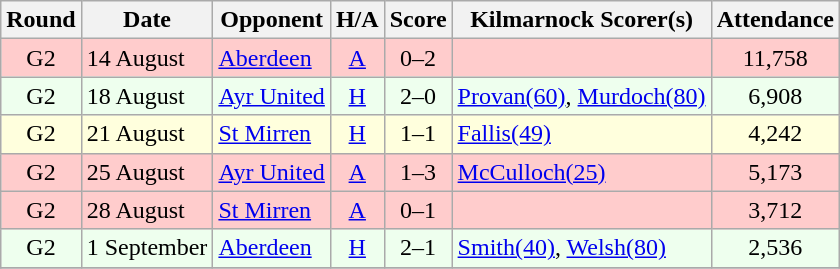<table class="wikitable" style="text-align:center">
<tr>
<th>Round</th>
<th>Date</th>
<th>Opponent</th>
<th>H/A</th>
<th>Score</th>
<th>Kilmarnock Scorer(s)</th>
<th>Attendance</th>
</tr>
<tr bgcolor=#FFCCCC>
<td>G2</td>
<td align=left>14 August</td>
<td align=left><a href='#'>Aberdeen</a></td>
<td><a href='#'>A</a></td>
<td>0–2</td>
<td align=left></td>
<td>11,758</td>
</tr>
<tr bgcolor=#EEFFEE>
<td>G2</td>
<td align=left>18 August</td>
<td align=left><a href='#'>Ayr United</a></td>
<td><a href='#'>H</a></td>
<td>2–0</td>
<td align=left><a href='#'>Provan(60)</a>, <a href='#'>Murdoch(80)</a></td>
<td>6,908</td>
</tr>
<tr bgcolor=#FFFFDD>
<td>G2</td>
<td align=left>21 August</td>
<td align=left><a href='#'>St Mirren</a></td>
<td><a href='#'>H</a></td>
<td>1–1</td>
<td align=left><a href='#'>Fallis(49)</a></td>
<td>4,242</td>
</tr>
<tr bgcolor=#FFCCCC>
<td>G2</td>
<td align=left>25 August</td>
<td align=left><a href='#'>Ayr United</a></td>
<td><a href='#'>A</a></td>
<td>1–3</td>
<td align=left><a href='#'>McCulloch(25)</a></td>
<td>5,173</td>
</tr>
<tr bgcolor=#FFCCCC>
<td>G2</td>
<td align=left>28 August</td>
<td align=left><a href='#'>St Mirren</a></td>
<td><a href='#'>A</a></td>
<td>0–1</td>
<td align=left></td>
<td>3,712</td>
</tr>
<tr bgcolor=#EEFFEE>
<td>G2</td>
<td align=left>1 September</td>
<td align=left><a href='#'>Aberdeen</a></td>
<td><a href='#'>H</a></td>
<td>2–1</td>
<td align=left><a href='#'>Smith(40)</a>, <a href='#'>Welsh(80)</a></td>
<td>2,536</td>
</tr>
<tr>
</tr>
</table>
